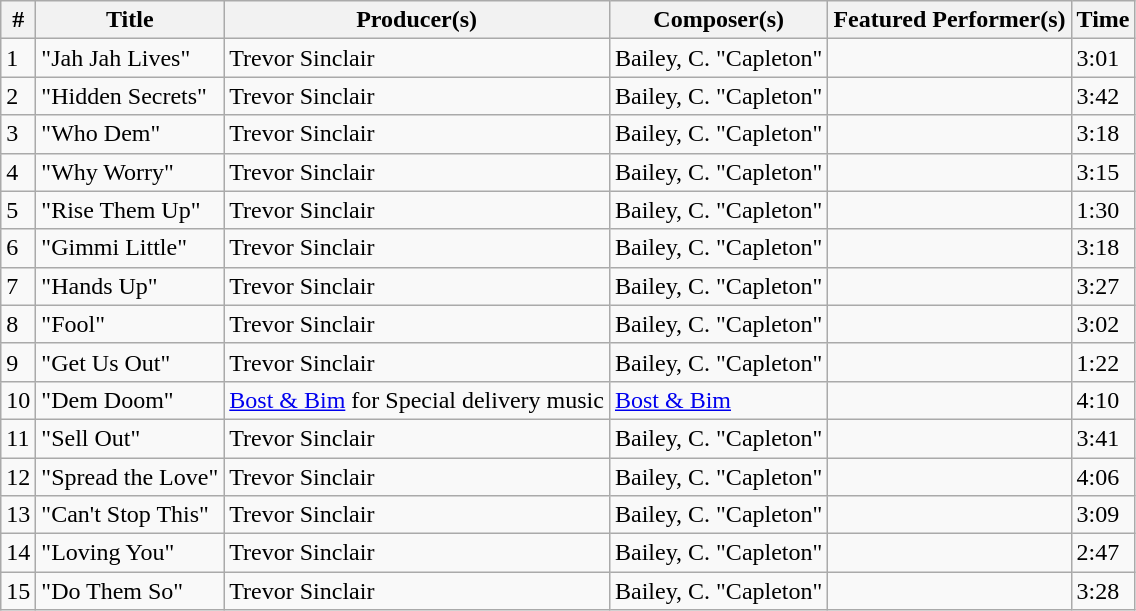<table class="wikitable">
<tr>
<th align="center">#</th>
<th align="center">Title</th>
<th align="center">Producer(s)</th>
<th align="center">Composer(s)</th>
<th align="center">Featured Performer(s)</th>
<th align="center">Time</th>
</tr>
<tr>
<td>1</td>
<td>"Jah Jah Lives"</td>
<td>Trevor Sinclair</td>
<td>Bailey, C. "Capleton"</td>
<td></td>
<td>3:01</td>
</tr>
<tr>
<td>2</td>
<td>"Hidden Secrets"</td>
<td>Trevor Sinclair</td>
<td>Bailey, C. "Capleton"</td>
<td></td>
<td>3:42</td>
</tr>
<tr>
<td>3</td>
<td>"Who Dem"</td>
<td>Trevor Sinclair</td>
<td>Bailey, C. "Capleton"</td>
<td></td>
<td>3:18</td>
</tr>
<tr>
<td>4</td>
<td>"Why Worry"</td>
<td>Trevor Sinclair</td>
<td>Bailey, C. "Capleton"</td>
<td></td>
<td>3:15</td>
</tr>
<tr>
<td>5</td>
<td>"Rise Them Up"</td>
<td>Trevor Sinclair</td>
<td>Bailey, C. "Capleton"</td>
<td></td>
<td>1:30</td>
</tr>
<tr>
<td>6</td>
<td>"Gimmi Little"</td>
<td>Trevor Sinclair</td>
<td>Bailey, C. "Capleton"</td>
<td></td>
<td>3:18</td>
</tr>
<tr>
<td>7</td>
<td>"Hands Up"</td>
<td>Trevor Sinclair</td>
<td>Bailey, C. "Capleton"</td>
<td></td>
<td>3:27</td>
</tr>
<tr>
<td>8</td>
<td>"Fool"</td>
<td>Trevor Sinclair</td>
<td>Bailey, C. "Capleton"</td>
<td></td>
<td>3:02</td>
</tr>
<tr>
<td>9</td>
<td>"Get Us Out"</td>
<td>Trevor Sinclair</td>
<td>Bailey, C. "Capleton"</td>
<td></td>
<td>1:22</td>
</tr>
<tr>
<td>10</td>
<td>"Dem Doom"</td>
<td><a href='#'>Bost & Bim</a> for Special delivery music</td>
<td><a href='#'>Bost & Bim</a></td>
<td></td>
<td>4:10</td>
</tr>
<tr>
<td>11</td>
<td>"Sell Out"</td>
<td>Trevor Sinclair</td>
<td>Bailey, C. "Capleton"</td>
<td></td>
<td>3:41</td>
</tr>
<tr>
<td>12</td>
<td>"Spread the Love"</td>
<td>Trevor Sinclair</td>
<td>Bailey, C. "Capleton"</td>
<td></td>
<td>4:06</td>
</tr>
<tr>
<td>13</td>
<td>"Can't Stop This"</td>
<td>Trevor Sinclair</td>
<td>Bailey, C. "Capleton"</td>
<td></td>
<td>3:09</td>
</tr>
<tr>
<td>14</td>
<td>"Loving You"</td>
<td>Trevor Sinclair</td>
<td>Bailey, C. "Capleton"</td>
<td></td>
<td>2:47</td>
</tr>
<tr>
<td>15</td>
<td>"Do Them So"</td>
<td>Trevor Sinclair</td>
<td>Bailey, C. "Capleton"</td>
<td></td>
<td>3:28</td>
</tr>
</table>
